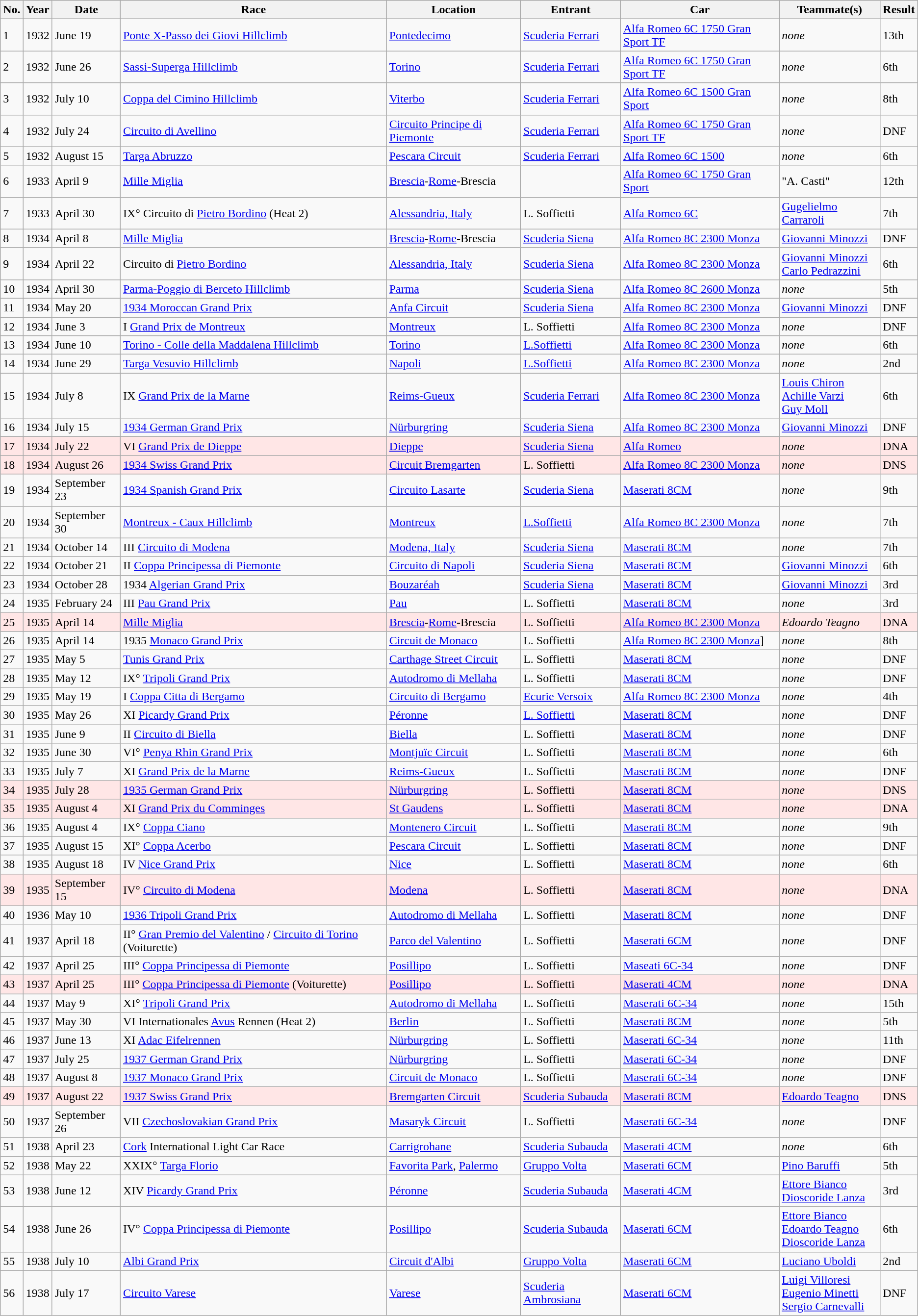<table class="wikitable sortable">
<tr>
<th>No.</th>
<th>Year</th>
<th>Date</th>
<th>Race</th>
<th>Location</th>
<th>Entrant</th>
<th>Car</th>
<th>Teammate(s)</th>
<th>Result</th>
</tr>
<tr>
<td>1</td>
<td>1932</td>
<td>June 19</td>
<td><a href='#'>Ponte X-Passo dei Giovi Hillclimb</a></td>
<td><a href='#'>Pontedecimo</a></td>
<td><a href='#'>Scuderia Ferrari</a></td>
<td><a href='#'>Alfa Romeo 6C 1750 Gran Sport TF</a></td>
<td><em>none</em></td>
<td>13th</td>
</tr>
<tr>
<td>2</td>
<td>1932</td>
<td>June 26</td>
<td><a href='#'>Sassi-Superga Hillclimb</a></td>
<td><a href='#'>Torino</a></td>
<td><a href='#'>Scuderia Ferrari</a></td>
<td><a href='#'>Alfa Romeo 6C 1750 Gran Sport TF</a></td>
<td><em>none</em></td>
<td>6th</td>
</tr>
<tr>
<td>3</td>
<td>1932</td>
<td>July 10</td>
<td><a href='#'>Coppa del Cimino Hillclimb</a></td>
<td><a href='#'>Viterbo</a></td>
<td><a href='#'>Scuderia Ferrari</a></td>
<td><a href='#'>Alfa Romeo 6C 1500 Gran Sport</a></td>
<td><em>none</em></td>
<td>8th</td>
</tr>
<tr>
<td>4</td>
<td>1932</td>
<td>July 24</td>
<td><a href='#'>Circuito di Avellino</a></td>
<td><a href='#'>Circuito Principe di Piemonte</a></td>
<td><a href='#'>Scuderia Ferrari</a></td>
<td><a href='#'>Alfa Romeo 6C 1750 Gran Sport TF</a></td>
<td><em>none</em></td>
<td>DNF</td>
</tr>
<tr>
<td>5</td>
<td>1932</td>
<td>August 15</td>
<td><a href='#'>Targa Abruzzo</a></td>
<td><a href='#'>Pescara Circuit</a></td>
<td><a href='#'>Scuderia Ferrari</a></td>
<td><a href='#'>Alfa Romeo 6C 1500</a></td>
<td><em>none</em></td>
<td>6th</td>
</tr>
<tr>
<td>6</td>
<td>1933</td>
<td>April 9</td>
<td><a href='#'>Mille Miglia</a></td>
<td><a href='#'>Brescia</a>-<a href='#'>Rome</a>-Brescia</td>
<td></td>
<td><a href='#'>Alfa Romeo 6C 1750 Gran Sport</a></td>
<td>"A. Casti"</td>
<td>12th</td>
</tr>
<tr>
<td>7</td>
<td>1933</td>
<td>April 30</td>
<td>IX° Circuito di <a href='#'>Pietro Bordino</a> (Heat 2)</td>
<td><a href='#'>Alessandria, Italy</a></td>
<td>L. Soffietti</td>
<td><a href='#'>Alfa Romeo 6C</a></td>
<td><a href='#'>Gugelielmo Carraroli</a></td>
<td>7th</td>
</tr>
<tr>
<td>8</td>
<td>1934</td>
<td>April 8</td>
<td><a href='#'>Mille Miglia</a></td>
<td><a href='#'>Brescia</a>-<a href='#'>Rome</a>-Brescia</td>
<td><a href='#'>Scuderia Siena</a></td>
<td><a href='#'>Alfa Romeo 8C 2300 Monza</a></td>
<td><a href='#'>Giovanni Minozzi</a></td>
<td>DNF</td>
</tr>
<tr>
<td>9</td>
<td>1934</td>
<td>April 22</td>
<td>Circuito di <a href='#'>Pietro Bordino</a></td>
<td><a href='#'>Alessandria, Italy</a></td>
<td><a href='#'>Scuderia Siena</a></td>
<td><a href='#'>Alfa Romeo 8C 2300 Monza</a></td>
<td><a href='#'>Giovanni Minozzi</a><br><a href='#'>Carlo Pedrazzini</a></td>
<td>6th</td>
</tr>
<tr>
<td>10</td>
<td>1934</td>
<td>April 30</td>
<td><a href='#'>Parma-Poggio di Berceto Hillclimb</a></td>
<td><a href='#'>Parma</a></td>
<td><a href='#'>Scuderia Siena</a></td>
<td><a href='#'>Alfa Romeo 8C 2600 Monza</a></td>
<td><em>none</em></td>
<td>5th</td>
</tr>
<tr>
<td>11</td>
<td>1934</td>
<td>May 20</td>
<td><a href='#'>1934 Moroccan Grand Prix</a></td>
<td><a href='#'>Anfa Circuit</a></td>
<td><a href='#'>Scuderia Siena</a></td>
<td><a href='#'>Alfa Romeo 8C 2300 Monza</a></td>
<td><a href='#'>Giovanni Minozzi</a></td>
<td>DNF</td>
</tr>
<tr>
<td>12</td>
<td>1934</td>
<td>June 3</td>
<td>I <a href='#'>Grand Prix de Montreux</a></td>
<td><a href='#'>Montreux</a></td>
<td>L. Soffietti</td>
<td><a href='#'>Alfa Romeo 8C 2300 Monza</a></td>
<td><em>none</em></td>
<td>DNF</td>
</tr>
<tr>
<td>13</td>
<td>1934</td>
<td>June 10</td>
<td><a href='#'>Torino - Colle della Maddalena Hillclimb</a></td>
<td><a href='#'>Torino</a></td>
<td><a href='#'>L.Soffietti</a></td>
<td><a href='#'>Alfa Romeo 8C 2300 Monza</a></td>
<td><em>none</em></td>
<td>6th</td>
</tr>
<tr>
<td>14</td>
<td>1934</td>
<td>June 29</td>
<td><a href='#'>Targa Vesuvio Hillclimb</a></td>
<td><a href='#'>Napoli</a></td>
<td><a href='#'>L.Soffietti</a></td>
<td><a href='#'>Alfa Romeo 8C 2300 Monza</a></td>
<td><em>none</em></td>
<td>2nd</td>
</tr>
<tr>
<td>15</td>
<td>1934</td>
<td>July 8</td>
<td>IX <a href='#'>Grand Prix de la Marne</a></td>
<td><a href='#'>Reims-Gueux</a></td>
<td><a href='#'>Scuderia Ferrari</a></td>
<td><a href='#'>Alfa Romeo 8C 2300 Monza</a></td>
<td><a href='#'>Louis Chiron</a><br><a href='#'>Achille Varzi</a><br><a href='#'>Guy Moll</a></td>
<td>6th</td>
</tr>
<tr>
<td>16</td>
<td>1934</td>
<td>July 15</td>
<td><a href='#'>1934 German Grand Prix</a></td>
<td><a href='#'>Nürburgring</a></td>
<td><a href='#'>Scuderia Siena</a></td>
<td><a href='#'>Alfa Romeo 8C 2300 Monza</a></td>
<td><a href='#'>Giovanni Minozzi</a></td>
<td>DNF</td>
</tr>
<tr>
<td style="background:#ffe6e6;">17</td>
<td style="background:#ffe6e6;">1934</td>
<td style="background:#ffe6e6;">July 22</td>
<td style="background:#ffe6e6;">VI <a href='#'>Grand Prix de Dieppe</a></td>
<td style="background:#ffe6e6;"><a href='#'>Dieppe</a></td>
<td style="background:#ffe6e6;"><a href='#'>Scuderia Siena</a></td>
<td style="background:#ffe6e6;"><a href='#'>Alfa Romeo</a></td>
<td style="background:#ffe6e6;"><em>none</em></td>
<td style="background:#ffe6e6;">DNA</td>
</tr>
<tr>
<td style="background:#ffe6e6;">18</td>
<td style="background:#ffe6e6;">1934</td>
<td style="background:#ffe6e6;">August 26</td>
<td style="background:#ffe6e6;"><a href='#'>1934 Swiss Grand Prix</a></td>
<td style="background:#ffe6e6;"><a href='#'>Circuit Bremgarten</a></td>
<td style="background:#ffe6e6;">L. Soffietti</td>
<td style="background:#ffe6e6;"><a href='#'>Alfa Romeo 8C 2300 Monza</a></td>
<td style="background:#ffe6e6;"><em>none</em></td>
<td style="background:#ffe6e6;">DNS</td>
</tr>
<tr>
<td>19</td>
<td>1934</td>
<td>September 23</td>
<td><a href='#'>1934 Spanish Grand Prix</a></td>
<td><a href='#'>Circuito Lasarte</a></td>
<td><a href='#'>Scuderia Siena</a></td>
<td><a href='#'>Maserati 8CM</a></td>
<td><em>none</em></td>
<td>9th</td>
</tr>
<tr>
<td>20</td>
<td>1934</td>
<td>September 30</td>
<td><a href='#'>Montreux - Caux Hillclimb</a></td>
<td><a href='#'>Montreux</a></td>
<td><a href='#'>L.Soffietti</a></td>
<td><a href='#'>Alfa Romeo 8C 2300 Monza</a></td>
<td><em>none</em></td>
<td>7th</td>
</tr>
<tr>
<td>21</td>
<td>1934</td>
<td>October 14</td>
<td>III <a href='#'>Circuito di Modena</a></td>
<td><a href='#'>Modena, Italy</a></td>
<td><a href='#'>Scuderia Siena</a></td>
<td><a href='#'>Maserati 8CM</a></td>
<td><em>none</em></td>
<td>7th</td>
</tr>
<tr>
<td>22</td>
<td>1934</td>
<td>October 21</td>
<td>II <a href='#'>Coppa Principessa di Piemonte</a></td>
<td><a href='#'>Circuito di Napoli</a></td>
<td><a href='#'>Scuderia Siena</a></td>
<td><a href='#'>Maserati 8CM</a></td>
<td><a href='#'>Giovanni Minozzi</a></td>
<td>6th</td>
</tr>
<tr>
<td>23</td>
<td>1934</td>
<td>October 28</td>
<td>1934 <a href='#'>Algerian Grand Prix</a></td>
<td><a href='#'>Bouzaréah</a></td>
<td><a href='#'>Scuderia Siena</a></td>
<td><a href='#'>Maserati 8CM</a></td>
<td><a href='#'>Giovanni Minozzi</a></td>
<td>3rd</td>
</tr>
<tr>
<td>24</td>
<td>1935</td>
<td>February 24</td>
<td>III <a href='#'>Pau Grand Prix</a></td>
<td><a href='#'>Pau</a></td>
<td>L. Soffietti</td>
<td><a href='#'>Maserati 8CM</a></td>
<td><em>none</em></td>
<td>3rd</td>
</tr>
<tr>
<td style="background:#ffe6e6;">25</td>
<td style="background:#ffe6e6;">1935</td>
<td style="background:#ffe6e6;">April 14</td>
<td style="background:#ffe6e6;"><a href='#'>Mille Miglia</a></td>
<td style="background:#ffe6e6;"><a href='#'>Brescia</a>-<a href='#'>Rome</a>-Brescia</td>
<td style="background:#ffe6e6;">L. Soffietti</td>
<td style="background:#ffe6e6;"><a href='#'>Alfa Romeo 8C 2300 Monza</a></td>
<td style="background:#ffe6e6;"><em>Edoardo Teagno</em></td>
<td style="background:#ffe6e6;">DNA</td>
</tr>
<tr>
<td>26</td>
<td>1935</td>
<td>April 14</td>
<td>1935 <a href='#'>Monaco Grand Prix</a></td>
<td><a href='#'>Circuit de Monaco</a></td>
<td>L. Soffietti</td>
<td><a href='#'>Alfa Romeo 8C 2300 Monza</a>]</td>
<td><em>none</em></td>
<td>8th</td>
</tr>
<tr>
<td>27</td>
<td>1935</td>
<td>May 5</td>
<td><a href='#'>Tunis Grand Prix</a></td>
<td><a href='#'>Carthage Street Circuit</a></td>
<td>L. Soffietti</td>
<td><a href='#'>Maserati 8CM</a></td>
<td><em>none</em></td>
<td>DNF</td>
</tr>
<tr>
<td>28</td>
<td>1935</td>
<td>May 12</td>
<td>IX° <a href='#'>Tripoli Grand Prix</a></td>
<td><a href='#'>Autodromo di Mellaha</a></td>
<td>L. Soffietti</td>
<td><a href='#'>Maserati 8CM</a></td>
<td><em>none</em></td>
<td>DNF</td>
</tr>
<tr>
<td>29</td>
<td>1935</td>
<td>May 19</td>
<td>I <a href='#'>Coppa Citta di Bergamo</a></td>
<td><a href='#'>Circuito di Bergamo</a></td>
<td><a href='#'>Ecurie Versoix</a></td>
<td><a href='#'>Alfa Romeo 8C 2300 Monza</a></td>
<td><em>none</em></td>
<td>4th</td>
</tr>
<tr>
<td>30</td>
<td>1935</td>
<td>May 26</td>
<td>XI <a href='#'>Picardy Grand Prix</a></td>
<td><a href='#'>Péronne</a></td>
<td><a href='#'>L. Soffietti</a></td>
<td><a href='#'>Maserati 8CM</a></td>
<td><em>none</em></td>
<td>DNF</td>
</tr>
<tr>
<td>31</td>
<td>1935</td>
<td>June 9</td>
<td>II <a href='#'>Circuito di Biella</a></td>
<td><a href='#'>Biella</a></td>
<td>L. Soffietti</td>
<td><a href='#'>Maserati 8CM</a></td>
<td><em>none</em></td>
<td>DNF</td>
</tr>
<tr>
<td>32</td>
<td>1935</td>
<td>June 30</td>
<td>VI° <a href='#'>Penya Rhin Grand Prix</a></td>
<td><a href='#'>Montjuïc Circuit</a></td>
<td>L. Soffietti</td>
<td><a href='#'>Maserati 8CM</a></td>
<td><em>none</em></td>
<td>6th</td>
</tr>
<tr>
<td>33</td>
<td>1935</td>
<td>July 7</td>
<td>XI <a href='#'>Grand Prix de la Marne</a></td>
<td><a href='#'>Reims-Gueux</a></td>
<td>L. Soffietti</td>
<td><a href='#'>Maserati 8CM</a></td>
<td><em>none</em></td>
<td>DNF</td>
</tr>
<tr>
<td style="background:#ffe6e6;">34</td>
<td style="background:#ffe6e6;">1935</td>
<td style="background:#ffe6e6;">July 28</td>
<td style="background:#ffe6e6;"><a href='#'>1935 German Grand Prix</a></td>
<td style="background:#ffe6e6;"><a href='#'>Nürburgring</a></td>
<td style="background:#ffe6e6;">L. Soffietti</td>
<td style="background:#ffe6e6;"><a href='#'>Maserati 8CM</a></td>
<td style="background:#ffe6e6;"><em>none</em></td>
<td style="background:#ffe6e6;">DNS</td>
</tr>
<tr>
<td style="background:#ffe6e6;">35</td>
<td style="background:#ffe6e6;">1935</td>
<td style="background:#ffe6e6;">August 4</td>
<td style="background:#ffe6e6;">XI <a href='#'>Grand Prix du Comminges</a></td>
<td style="background:#ffe6e6;"><a href='#'>St Gaudens</a></td>
<td style="background:#ffe6e6;">L. Soffietti</td>
<td style="background:#ffe6e6;"><a href='#'>Maserati 8CM</a></td>
<td style="background:#ffe6e6;"><em>none</em></td>
<td style="background:#ffe6e6;">DNA</td>
</tr>
<tr>
<td>36</td>
<td>1935</td>
<td>August 4</td>
<td>IX° <a href='#'>Coppa Ciano</a></td>
<td><a href='#'>Montenero Circuit</a></td>
<td>L. Soffietti</td>
<td><a href='#'>Maserati 8CM</a></td>
<td><em>none</em></td>
<td>9th</td>
</tr>
<tr>
<td>37</td>
<td>1935</td>
<td>August 15</td>
<td>XI° <a href='#'>Coppa Acerbo</a></td>
<td><a href='#'>Pescara Circuit</a></td>
<td>L. Soffietti</td>
<td><a href='#'>Maserati 8CM</a></td>
<td><em>none</em></td>
<td>DNF</td>
</tr>
<tr>
<td>38</td>
<td>1935</td>
<td>August 18</td>
<td>IV <a href='#'>Nice Grand Prix</a></td>
<td><a href='#'>Nice</a></td>
<td>L. Soffietti</td>
<td><a href='#'>Maserati 8CM</a></td>
<td><em>none</em></td>
<td>6th</td>
</tr>
<tr>
<td style="background:#ffe6e6;">39</td>
<td style="background:#ffe6e6;">1935</td>
<td style="background:#ffe6e6;">September 15</td>
<td style="background:#ffe6e6;">IV° <a href='#'>Circuito di Modena</a></td>
<td style="background:#ffe6e6;"><a href='#'>Modena</a></td>
<td style="background:#ffe6e6;">L. Soffietti</td>
<td style="background:#ffe6e6;"><a href='#'>Maserati 8CM</a></td>
<td style="background:#ffe6e6;"><em>none</em></td>
<td style="background:#ffe6e6;">DNA</td>
</tr>
<tr>
<td>40</td>
<td>1936</td>
<td>May 10</td>
<td><a href='#'>1936 Tripoli Grand Prix</a></td>
<td><a href='#'>Autodromo di Mellaha</a></td>
<td>L. Soffietti</td>
<td><a href='#'>Maserati 8CM</a></td>
<td><em>none</em></td>
<td>DNF</td>
</tr>
<tr>
<td>41</td>
<td>1937</td>
<td>April 18</td>
<td>II° <a href='#'>Gran Premio del Valentino</a> / <a href='#'>Circuito di Torino</a> (Voiturette)</td>
<td><a href='#'>Parco del Valentino</a></td>
<td>L. Soffietti</td>
<td><a href='#'>Maserati 6CM</a></td>
<td><em>none</em></td>
<td>DNF</td>
</tr>
<tr>
<td>42</td>
<td>1937</td>
<td>April 25</td>
<td>III° <a href='#'>Coppa Principessa di Piemonte</a></td>
<td><a href='#'>Posillipo</a></td>
<td>L. Soffietti</td>
<td><a href='#'>Maseati 6C-34</a></td>
<td><em>none</em></td>
<td>DNF</td>
</tr>
<tr>
<td style="background:#ffe6e6;">43</td>
<td style="background:#ffe6e6;">1937</td>
<td style="background:#ffe6e6;">April 25</td>
<td style="background:#ffe6e6;">III° <a href='#'>Coppa Principessa di Piemonte</a> (Voiturette)</td>
<td style="background:#ffe6e6;"><a href='#'>Posillipo</a></td>
<td style="background:#ffe6e6;">L. Soffietti</td>
<td style="background:#ffe6e6;"><a href='#'>Maserati 4CM</a></td>
<td style="background:#ffe6e6;"><em>none</em></td>
<td style="background:#ffe6e6;">DNA</td>
</tr>
<tr>
<td>44</td>
<td>1937</td>
<td>May 9</td>
<td>XI° <a href='#'>Tripoli Grand Prix</a></td>
<td><a href='#'>Autodromo di Mellaha</a></td>
<td>L. Soffietti</td>
<td><a href='#'>Maserati 6C-34</a></td>
<td><em>none</em></td>
<td>15th</td>
</tr>
<tr>
<td>45</td>
<td>1937</td>
<td>May 30</td>
<td>VI Internationales <a href='#'>Avus</a> Rennen (Heat 2)</td>
<td><a href='#'>Berlin</a></td>
<td>L. Soffietti</td>
<td><a href='#'>Maserati 8CM</a></td>
<td><em>none</em></td>
<td>5th</td>
</tr>
<tr>
<td>46</td>
<td>1937</td>
<td>June 13</td>
<td>XI <a href='#'>Adac Eifelrennen</a></td>
<td><a href='#'>Nürburgring</a></td>
<td>L. Soffietti</td>
<td><a href='#'>Maserati 6C-34</a></td>
<td><em>none</em></td>
<td>11th</td>
</tr>
<tr>
<td>47</td>
<td>1937</td>
<td>July 25</td>
<td><a href='#'>1937 German Grand Prix</a></td>
<td><a href='#'>Nürburgring</a></td>
<td>L. Soffietti</td>
<td><a href='#'>Maserati 6C-34</a></td>
<td><em>none</em></td>
<td>DNF</td>
</tr>
<tr>
<td>48</td>
<td>1937</td>
<td>August 8</td>
<td><a href='#'>1937 Monaco Grand Prix</a></td>
<td><a href='#'>Circuit de Monaco</a></td>
<td>L. Soffietti</td>
<td><a href='#'>Maserati 6C-34</a></td>
<td><em>none</em></td>
<td>DNF</td>
</tr>
<tr>
<td style="background:#ffe6e6;">49</td>
<td style="background:#ffe6e6;">1937</td>
<td style="background:#ffe6e6;">August 22</td>
<td style="background:#ffe6e6;"><a href='#'>1937 Swiss Grand Prix</a></td>
<td style="background:#ffe6e6;"><a href='#'>Bremgarten Circuit</a></td>
<td style="background:#ffe6e6;"><a href='#'>Scuderia Subauda</a></td>
<td style="background:#ffe6e6;"><a href='#'>Maserati 8CM</a></td>
<td style="background:#ffe6e6;"><a href='#'>Edoardo Teagno</a></td>
<td style="background:#ffe6e6;">DNS</td>
</tr>
<tr>
<td>50</td>
<td>1937</td>
<td>September 26</td>
<td>VII <a href='#'>Czechoslovakian Grand Prix</a></td>
<td><a href='#'>Masaryk Circuit</a></td>
<td>L. Soffietti</td>
<td><a href='#'>Maserati 6C-34</a></td>
<td><em>none</em></td>
<td>DNF</td>
</tr>
<tr>
<td>51</td>
<td>1938</td>
<td>April 23</td>
<td><a href='#'>Cork</a> International Light Car Race</td>
<td><a href='#'>Carrigrohane</a></td>
<td><a href='#'>Scuderia Subauda</a></td>
<td><a href='#'>Maserati 4CM</a></td>
<td><em>none</em></td>
<td>6th</td>
</tr>
<tr>
<td>52</td>
<td>1938</td>
<td>May 22</td>
<td>XXIX° <a href='#'>Targa Florio</a></td>
<td><a href='#'>Favorita Park</a>, <a href='#'>Palermo</a></td>
<td><a href='#'>Gruppo Volta</a></td>
<td><a href='#'>Maserati 6CM</a></td>
<td><a href='#'>Pino Baruffi</a></td>
<td>5th</td>
</tr>
<tr>
<td>53</td>
<td>1938</td>
<td>June 12</td>
<td>XIV <a href='#'>Picardy Grand Prix</a></td>
<td><a href='#'>Péronne</a></td>
<td><a href='#'>Scuderia Subauda</a></td>
<td><a href='#'>Maserati 4CM</a></td>
<td><a href='#'>Ettore Bianco</a><br><a href='#'>Dioscoride Lanza</a></td>
<td>3rd</td>
</tr>
<tr>
<td>54</td>
<td>1938</td>
<td>June 26</td>
<td>IV° <a href='#'>Coppa Principessa di Piemonte</a></td>
<td><a href='#'>Posillipo</a></td>
<td><a href='#'>Scuderia Subauda</a></td>
<td><a href='#'>Maserati 6CM</a></td>
<td><a href='#'>Ettore Bianco</a><br><a href='#'>Edoardo Teagno</a><br><a href='#'>Dioscoride Lanza</a></td>
<td>6th</td>
</tr>
<tr>
<td>55</td>
<td>1938</td>
<td>July 10</td>
<td><a href='#'>Albi Grand Prix</a></td>
<td><a href='#'>Circuit d'Albi</a></td>
<td><a href='#'>Gruppo Volta</a></td>
<td><a href='#'>Maserati 6CM</a></td>
<td><a href='#'>Luciano Uboldi</a></td>
<td>2nd</td>
</tr>
<tr>
<td>56</td>
<td>1938</td>
<td>July 17</td>
<td><a href='#'>Circuito Varese</a></td>
<td><a href='#'>Varese</a></td>
<td><a href='#'>Scuderia Ambrosiana</a></td>
<td><a href='#'>Maserati 6CM</a></td>
<td><a href='#'>Luigi Villoresi</a><br><a href='#'>Eugenio Minetti</a><br><a href='#'>Sergio Carnevalli</a></td>
<td>DNF</td>
</tr>
</table>
